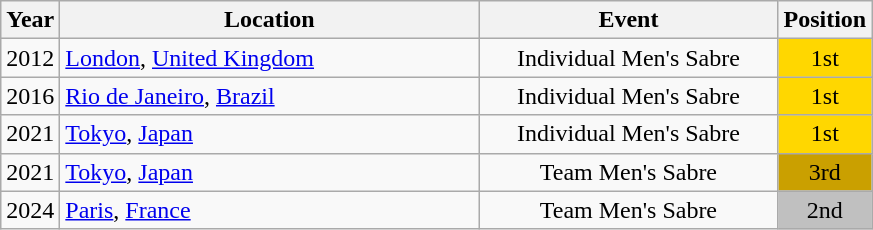<table class="wikitable" style="text-align:center;">
<tr>
<th>Year</th>
<th style="width:17em">Location</th>
<th style="width:12em">Event</th>
<th>Position</th>
</tr>
<tr>
<td>2012</td>
<td rowspan="1" align="left"> <a href='#'>London</a>, <a href='#'>United Kingdom</a></td>
<td>Individual Men's Sabre</td>
<td bgcolor="gold">1st</td>
</tr>
<tr>
<td>2016</td>
<td rowspan="1" align="left"> <a href='#'>Rio de Janeiro</a>, <a href='#'>Brazil</a></td>
<td>Individual Men's Sabre</td>
<td bgcolor="gold">1st</td>
</tr>
<tr>
<td>2021</td>
<td rowspan="1" align="left"> <a href='#'>Tokyo</a>, <a href='#'>Japan</a></td>
<td>Individual Men's Sabre</td>
<td bgcolor="gold">1st</td>
</tr>
<tr>
<td>2021</td>
<td rowspan="1" align="left"> <a href='#'>Tokyo</a>, <a href='#'>Japan</a></td>
<td>Team Men's Sabre</td>
<td bgcolor="caramel">3rd</td>
</tr>
<tr>
<td>2024</td>
<td rowspan="1" align="left"> <a href='#'>Paris</a>, <a href='#'>France</a></td>
<td>Team Men's Sabre</td>
<td bgcolor="silver">2nd</td>
</tr>
</table>
